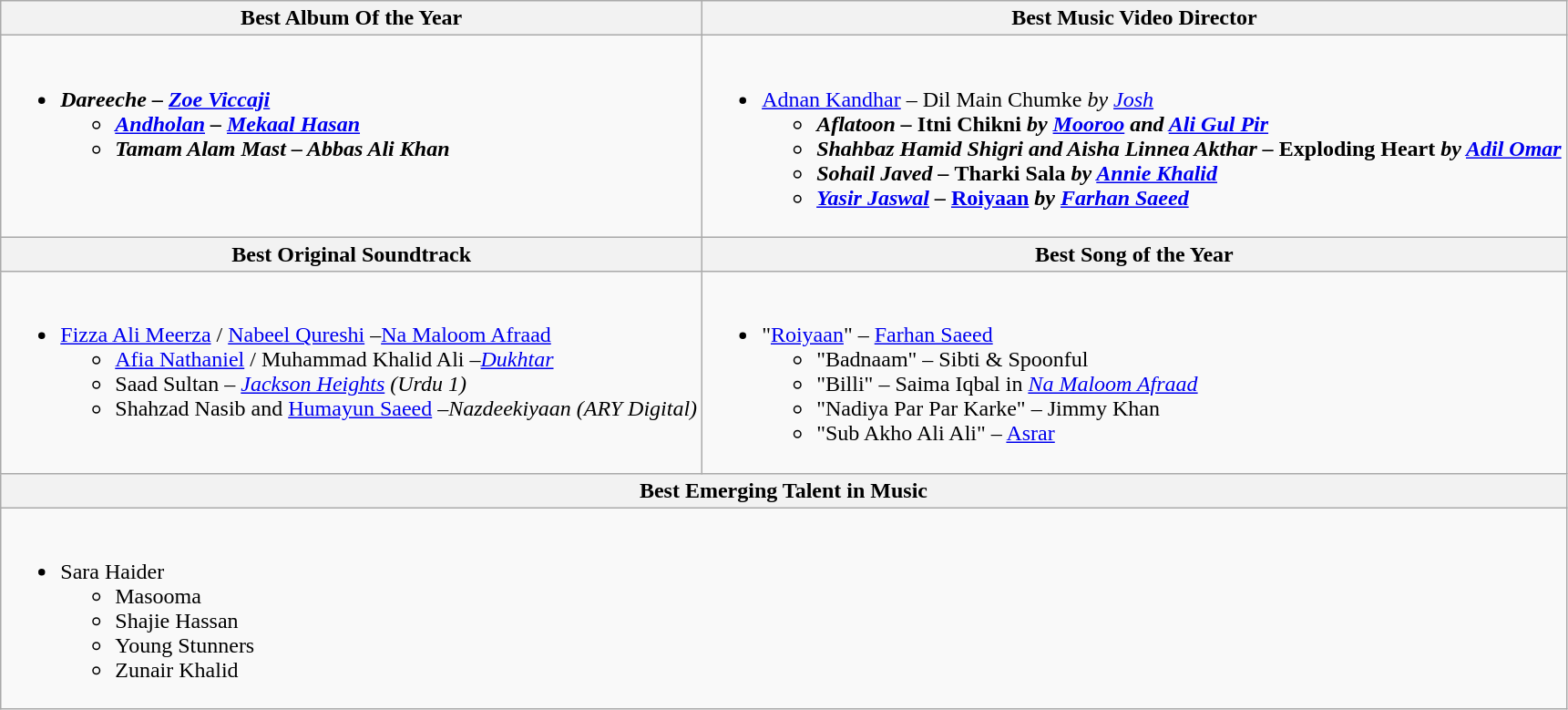<table class=wikitable style="width=100%">
<tr>
<th style="width=50%">Best Album Of the Year</th>
<th style="width=50%">Best Music Video Director</th>
</tr>
<tr>
<td valign="top"><br><ul><li><strong><em>Dareeche<em> – <a href='#'>Zoe Viccaji</a><strong><ul><li></em><a href='#'>Andholan</a><em> – <a href='#'>Mekaal Hasan</a></li><li></em>Tamam Alam Mast<em> – Abbas Ali Khan</li></ul></li></ul></td>
<td valign="top"><br><ul><li></strong><a href='#'>Adnan Kandhar</a> – </em>Dil Main Chumke<em> by <a href='#'>Josh</a><strong><ul><li>Aflatoon – </em>Itni Chikni<em> by <a href='#'>Mooroo</a> and <a href='#'>Ali Gul Pir</a></li><li>Shahbaz Hamid Shigri and Aisha Linnea Akthar – </em>Exploding Heart<em> by <a href='#'>Adil Omar</a></li><li>Sohail Javed – </em>Tharki Sala<em> by <a href='#'>Annie Khalid</a></li><li><a href='#'>Yasir Jaswal</a> – </em><a href='#'>Roiyaan</a><em> by <a href='#'>Farhan Saeed</a></li></ul></li></ul></td>
</tr>
<tr>
<th style="width=50%">Best Original Soundtrack</th>
<th style="width=50%">Best Song of the Year</th>
</tr>
<tr>
<td valign="top"><br><ul><li></strong><a href='#'>Fizza Ali Meerza</a> / <a href='#'>Nabeel Qureshi</a> –</em><a href='#'>Na Maloom Afraad</a></em></strong><ul><li><a href='#'>Afia Nathaniel</a> / Muhammad Khalid Ali –<em><a href='#'>Dukhtar</a></em></li><li>Saad Sultan – <em><a href='#'>Jackson Heights</a> (Urdu 1)</em></li><li>Shahzad Nasib and <a href='#'>Humayun Saeed</a> –<em>Nazdeekiyaan (ARY Digital)</em></li></ul></li></ul></td>
<td valign="top"><br><ul><li>"<a href='#'>Roiyaan</a>" – <a href='#'>Farhan Saeed</a><ul><li>"Badnaam" – Sibti & Spoonful</li><li>"Billi" – Saima Iqbal in <em><a href='#'>Na Maloom Afraad</a></em></li><li>"Nadiya Par Par Karke" – Jimmy Khan</li><li>"Sub Akho Ali Ali" – <a href='#'>Asrar</a></li></ul></li></ul></td>
</tr>
<tr>
<th colspan="2" style="width=50%">Best Emerging Talent in Music</th>
</tr>
<tr>
<td colspan=2 valign="top"><br><ul><li>Sara Haider<ul><li>Masooma</li><li>Shajie Hassan</li><li>Young Stunners</li><li>Zunair Khalid</li></ul></li></ul></td>
</tr>
</table>
